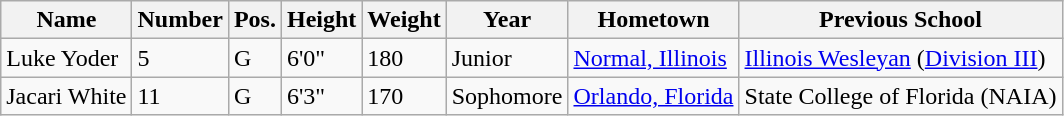<table class="wikitable sortable" border="1">
<tr>
<th>Name</th>
<th>Number</th>
<th>Pos.</th>
<th>Height</th>
<th>Weight</th>
<th>Year</th>
<th>Hometown</th>
<th class="unsortable">Previous School</th>
</tr>
<tr>
<td>Luke Yoder</td>
<td>5</td>
<td>G</td>
<td>6'0"</td>
<td>180</td>
<td>Junior</td>
<td><a href='#'>Normal, Illinois</a></td>
<td><a href='#'>Illinois Wesleyan</a> (<a href='#'>Division III</a>)</td>
</tr>
<tr>
<td>Jacari White</td>
<td>11</td>
<td>G</td>
<td>6'3"</td>
<td>170</td>
<td>Sophomore</td>
<td><a href='#'>Orlando, Florida</a></td>
<td>State College of Florida (NAIA)</td>
</tr>
</table>
